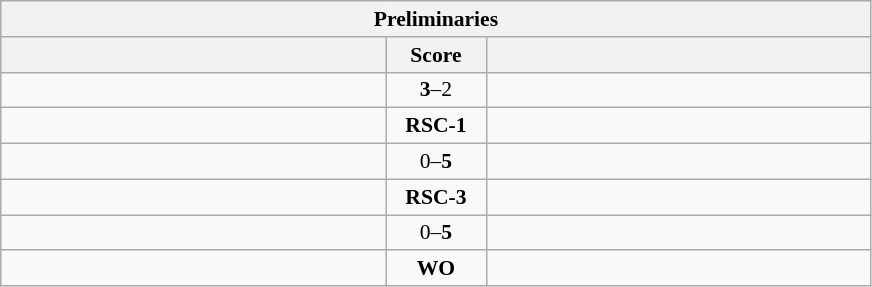<table class="wikitable" style="text-align: center; font-size:90% ">
<tr>
<th colspan=3>Preliminaries</th>
</tr>
<tr>
<th align=right width=250></th>
<th width=60>Score</th>
<th align=left width=250></th>
</tr>
<tr>
<td align=left><strong></strong></td>
<td><strong>3</strong>–2</td>
<td align=left></td>
</tr>
<tr>
<td align=left><strong></strong></td>
<td><strong>RSC-1</strong></td>
<td align=left></td>
</tr>
<tr>
<td align=left></td>
<td>0–<strong>5</strong></td>
<td align=left><strong></strong></td>
</tr>
<tr>
<td align=left><strong></strong></td>
<td><strong>RSC-3</strong></td>
<td align=left></td>
</tr>
<tr>
<td align=left></td>
<td>0–<strong>5</strong></td>
<td align=left><strong></strong></td>
</tr>
<tr>
<td align=left></td>
<td><strong>WO</strong></td>
<td align=left><strong></strong></td>
</tr>
</table>
